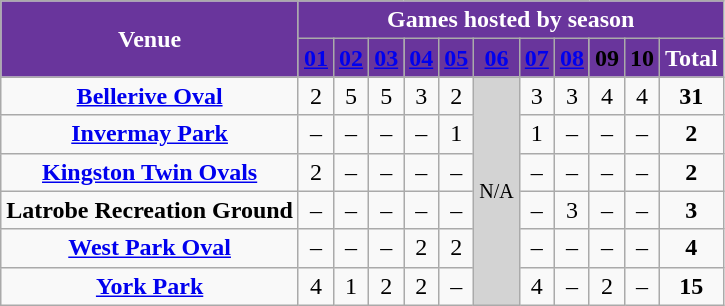<table class="wikitable" style="font-size:100%">
<tr>
<th rowspan=2 style="background:#69359C; color:white;">Venue</th>
<th colspan="11" style="background:#69359C; color:white;">Games hosted by season</th>
</tr>
<tr align=center style="background:#69359C">
<td><strong><a href='#'><span>01</span></a></strong></td>
<td><strong><a href='#'><span>02</span></a></strong></td>
<td><strong><a href='#'><span>03</span></a></strong></td>
<td><strong><a href='#'><span>04</span></a></strong></td>
<td><strong><a href='#'><span>05</span></a></strong></td>
<td><strong><a href='#'><span>06</span></a></strong></td>
<td><strong><a href='#'><span>07</span></a></strong></td>
<td><strong><a href='#'><span>08</span></a></strong></td>
<td><strong><span>09</span></strong></td>
<td><strong><span>10</span></strong></td>
<td style="color:white"><strong>Total</strong></td>
</tr>
<tr align=center>
<td><strong><a href='#'>Bellerive Oval</a></strong></td>
<td>2</td>
<td>5</td>
<td>5</td>
<td>3</td>
<td>2</td>
<td rowspan="6" style="background:lightgray"><small>N/A</small></td>
<td>3</td>
<td>3</td>
<td>4</td>
<td>4</td>
<td><strong>31</strong></td>
</tr>
<tr align=center>
<td><strong><a href='#'>Invermay Park</a></strong></td>
<td>–</td>
<td>–</td>
<td>–</td>
<td>–</td>
<td>1</td>
<td>1</td>
<td>–</td>
<td>–</td>
<td>–</td>
<td><strong>2</strong></td>
</tr>
<tr align=center>
<td><strong><a href='#'>Kingston Twin Ovals</a></strong></td>
<td>2</td>
<td>–</td>
<td>–</td>
<td>–</td>
<td>–</td>
<td>–</td>
<td>–</td>
<td>–</td>
<td>–</td>
<td><strong>2</strong></td>
</tr>
<tr align=center>
<td><strong>Latrobe Recreation Ground</strong></td>
<td>–</td>
<td>–</td>
<td>–</td>
<td>–</td>
<td>–</td>
<td>–</td>
<td>3</td>
<td>–</td>
<td>–</td>
<td><strong>3</strong></td>
</tr>
<tr align=center>
<td><strong><a href='#'>West Park Oval</a></strong></td>
<td>–</td>
<td>–</td>
<td>–</td>
<td>2</td>
<td>2</td>
<td>–</td>
<td>–</td>
<td>–</td>
<td>–</td>
<td><strong>4</strong></td>
</tr>
<tr align=center>
<td><strong><a href='#'>York Park</a></strong></td>
<td>4</td>
<td>1</td>
<td>2</td>
<td>2</td>
<td>–</td>
<td>4</td>
<td>–</td>
<td>2</td>
<td>–</td>
<td><strong>15</strong></td>
</tr>
</table>
